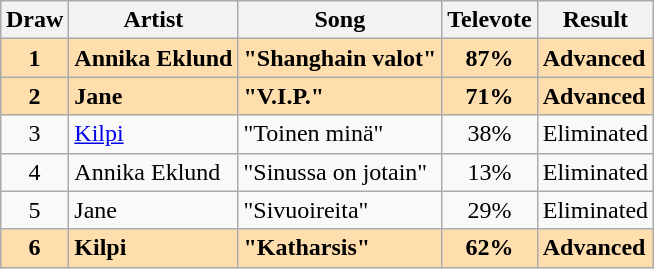<table class="sortable wikitable" style="margin: 1em auto 1em auto; text-align:center">
<tr>
<th>Draw</th>
<th>Artist</th>
<th>Song</th>
<th>Televote</th>
<th>Result</th>
</tr>
<tr style="font-weight:bold; background: navajowhite;">
<td>1</td>
<td align="left">Annika Eklund</td>
<td align="left">"Shanghain valot"</td>
<td>87%</td>
<td align="left">Advanced</td>
</tr>
<tr style="font-weight:bold; background: navajowhite;">
<td>2</td>
<td align="left">Jane</td>
<td align="left">"V.I.P."</td>
<td>71%</td>
<td align="left">Advanced</td>
</tr>
<tr>
<td>3</td>
<td align="left"><a href='#'>Kilpi</a></td>
<td align="left">"Toinen minä"</td>
<td>38%</td>
<td align="left">Eliminated</td>
</tr>
<tr>
<td>4</td>
<td align="left">Annika Eklund</td>
<td align="left">"Sinussa on jotain"</td>
<td>13%</td>
<td align="left">Eliminated</td>
</tr>
<tr>
<td>5</td>
<td align="left">Jane</td>
<td align="left">"Sivuoireita"</td>
<td>29%</td>
<td align="left">Eliminated</td>
</tr>
<tr style="font-weight:bold; background: navajowhite;">
<td>6</td>
<td align="left">Kilpi</td>
<td align="left">"Katharsis"</td>
<td>62%</td>
<td align="left">Advanced</td>
</tr>
</table>
